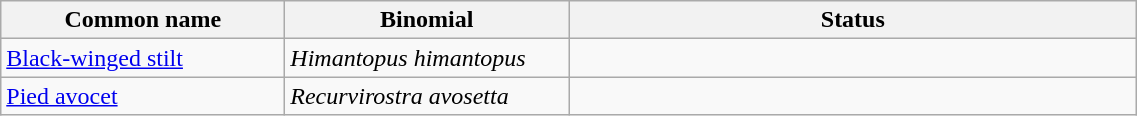<table width=60% class="wikitable">
<tr>
<th width=15%>Common name</th>
<th width=15%>Binomial</th>
<th width=30%>Status</th>
</tr>
<tr>
<td><a href='#'>Black-winged stilt</a></td>
<td><em>Himantopus himantopus</em></td>
<td></td>
</tr>
<tr>
<td><a href='#'>Pied avocet</a></td>
<td><em>Recurvirostra avosetta</em></td>
<td></td>
</tr>
</table>
